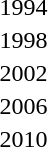<table>
<tr>
<td>1994</td>
<td></td>
<td></td>
<td></td>
</tr>
<tr>
<td>1998</td>
<td></td>
<td></td>
<td></td>
</tr>
<tr>
<td>2002</td>
<td></td>
<td></td>
<td></td>
</tr>
<tr>
<td>2006</td>
<td></td>
<td></td>
<td></td>
</tr>
<tr>
<td>2010<br></td>
<td></td>
<td></td>
<td></td>
</tr>
</table>
